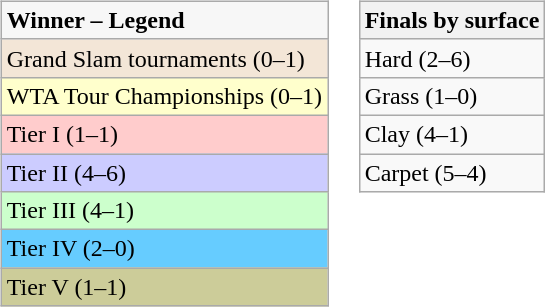<table>
<tr valign=top>
<td><br><table class="wikitable sortable mw-collapsible mw-collapsed">
<tr style="background:#f7f7f7;">
<td><strong>Winner – Legend</strong></td>
</tr>
<tr>
<td style="background:#f3e6d7;">Grand Slam tournaments (0–1)</td>
</tr>
<tr>
<td style="background:#ffffcc;">WTA Tour Championships (0–1)</td>
</tr>
<tr>
<td style="background:#ffcccc;">Tier I (1–1)</td>
</tr>
<tr>
<td style="background:#ccccff;">Tier II (4–6)</td>
</tr>
<tr>
<td style="background:#ccffcc;">Tier III (4–1)</td>
</tr>
<tr>
<td style="background:#66ccff;">Tier IV (2–0)</td>
</tr>
<tr>
<td bgcolor=#CCCC99>Tier V (1–1)</td>
</tr>
</table>
</td>
<td><br><table class="wikitable sortable mw-collapsible mw-collapsed">
<tr>
<th>Finals by surface</th>
</tr>
<tr>
<td>Hard (2–6)</td>
</tr>
<tr>
<td>Grass (1–0)</td>
</tr>
<tr>
<td>Clay (4–1)</td>
</tr>
<tr>
<td>Carpet (5–4)</td>
</tr>
</table>
</td>
</tr>
</table>
